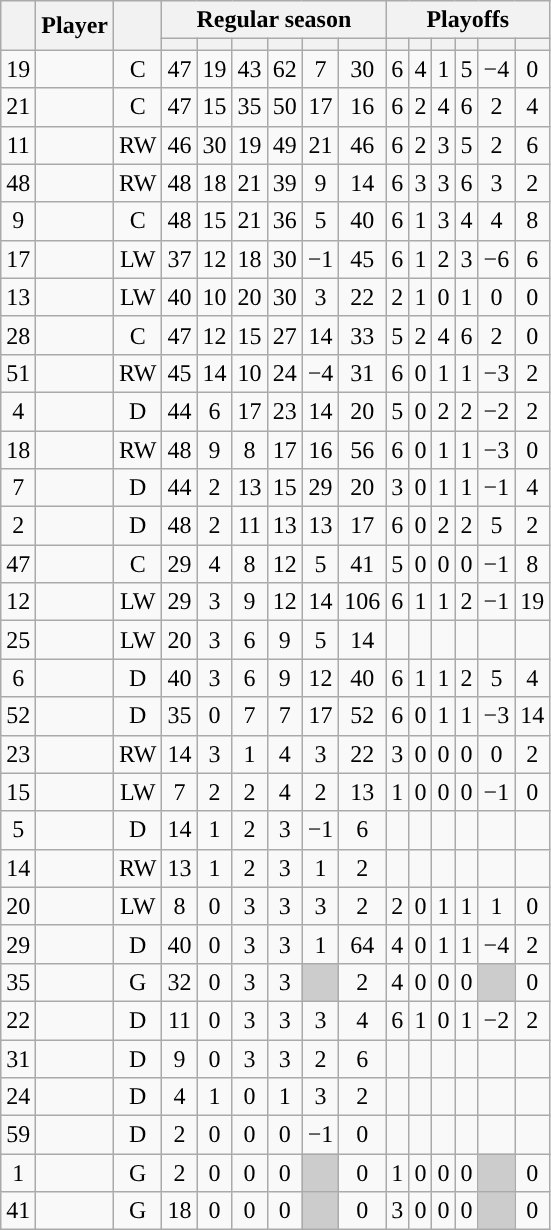<table class="wikitable sortable plainrowheaders" style="text-align:center;">
<tr>
<th scope="col" data-sort-type="number" rowspan="2"></th>
<th scope="col" rowspan="2">Player</th>
<th scope="col" rowspan="2"></th>
<th scope=colgroup colspan=6>Regular season</th>
<th scope=colgroup colspan=6>Playoffs</th>
</tr>
<tr>
<th scope="col" data-sort-type="number"></th>
<th scope="col" data-sort-type="number"></th>
<th scope="col" data-sort-type="number"></th>
<th scope="col" data-sort-type="number"></th>
<th scope="col" data-sort-type="number"></th>
<th scope="col" data-sort-type="number"></th>
<th scope="col" data-sort-type="number"></th>
<th scope="col" data-sort-type="number"></th>
<th scope="col" data-sort-type="number"></th>
<th scope="col" data-sort-type="number"></th>
<th scope="col" data-sort-type="number"></th>
<th scope="col" data-sort-type="number"></th>
</tr>
<tr>
<td scope="row">19</td>
<td align="left"></td>
<td>C</td>
<td>47</td>
<td>19</td>
<td>43</td>
<td>62</td>
<td>7</td>
<td>30</td>
<td>6</td>
<td>4</td>
<td>1</td>
<td>5</td>
<td>−4</td>
<td>0</td>
</tr>
<tr>
<td scope="row">21</td>
<td align="left"></td>
<td>C</td>
<td>47</td>
<td>15</td>
<td>35</td>
<td>50</td>
<td>17</td>
<td>16</td>
<td>6</td>
<td>2</td>
<td>4</td>
<td>6</td>
<td>2</td>
<td>4</td>
</tr>
<tr>
<td scope="row">11</td>
<td align="left"></td>
<td>RW</td>
<td>46</td>
<td>30</td>
<td>19</td>
<td>49</td>
<td>21</td>
<td>46</td>
<td>6</td>
<td>2</td>
<td>3</td>
<td>5</td>
<td>2</td>
<td>6</td>
</tr>
<tr>
<td scope="row">48</td>
<td align="left"></td>
<td>RW</td>
<td>48</td>
<td>18</td>
<td>21</td>
<td>39</td>
<td>9</td>
<td>14</td>
<td>6</td>
<td>3</td>
<td>3</td>
<td>6</td>
<td>3</td>
<td>2</td>
</tr>
<tr>
<td scope="row">9</td>
<td align="left"></td>
<td>C</td>
<td>48</td>
<td>15</td>
<td>21</td>
<td>36</td>
<td>5</td>
<td>40</td>
<td>6</td>
<td>1</td>
<td>3</td>
<td>4</td>
<td>4</td>
<td>8</td>
</tr>
<tr>
<td scope="row">17</td>
<td align="left"></td>
<td>LW</td>
<td>37</td>
<td>12</td>
<td>18</td>
<td>30</td>
<td>−1</td>
<td>45</td>
<td>6</td>
<td>1</td>
<td>2</td>
<td>3</td>
<td>−6</td>
<td>6</td>
</tr>
<tr>
<td scope="row">13</td>
<td align="left"></td>
<td>LW</td>
<td>40</td>
<td>10</td>
<td>20</td>
<td>30</td>
<td>3</td>
<td>22</td>
<td>2</td>
<td>1</td>
<td>0</td>
<td>1</td>
<td>0</td>
<td>0</td>
</tr>
<tr>
<td scope="row">28</td>
<td align="left"></td>
<td>C</td>
<td>47</td>
<td>12</td>
<td>15</td>
<td>27</td>
<td>14</td>
<td>33</td>
<td>5</td>
<td>2</td>
<td>4</td>
<td>6</td>
<td>2</td>
<td>0</td>
</tr>
<tr>
<td scope="row">51</td>
<td align="left"></td>
<td>RW</td>
<td>45</td>
<td>14</td>
<td>10</td>
<td>24</td>
<td>−4</td>
<td>31</td>
<td>6</td>
<td>0</td>
<td>1</td>
<td>1</td>
<td>−3</td>
<td>2</td>
</tr>
<tr>
<td scope="row">4</td>
<td align="left"></td>
<td>D</td>
<td>44</td>
<td>6</td>
<td>17</td>
<td>23</td>
<td>14</td>
<td>20</td>
<td>5</td>
<td>0</td>
<td>2</td>
<td>2</td>
<td>−2</td>
<td>2</td>
</tr>
<tr>
<td scope="row">18</td>
<td align="left"></td>
<td>RW</td>
<td>48</td>
<td>9</td>
<td>8</td>
<td>17</td>
<td>16</td>
<td>56</td>
<td>6</td>
<td>0</td>
<td>1</td>
<td>1</td>
<td>−3</td>
<td>0</td>
</tr>
<tr>
<td scope="row">7</td>
<td align="left"></td>
<td>D</td>
<td>44</td>
<td>2</td>
<td>13</td>
<td>15</td>
<td>29</td>
<td>20</td>
<td>3</td>
<td>0</td>
<td>1</td>
<td>1</td>
<td>−1</td>
<td>4</td>
</tr>
<tr>
<td scope="row">2</td>
<td align="left"></td>
<td>D</td>
<td>48</td>
<td>2</td>
<td>11</td>
<td>13</td>
<td>13</td>
<td>17</td>
<td>6</td>
<td>0</td>
<td>2</td>
<td>2</td>
<td>5</td>
<td>2</td>
</tr>
<tr>
<td scope="row">47</td>
<td align="left"></td>
<td>C</td>
<td>29</td>
<td>4</td>
<td>8</td>
<td>12</td>
<td>5</td>
<td>41</td>
<td>5</td>
<td>0</td>
<td>0</td>
<td>0</td>
<td>−1</td>
<td>8</td>
</tr>
<tr>
<td scope="row">12</td>
<td align="left"></td>
<td>LW</td>
<td>29</td>
<td>3</td>
<td>9</td>
<td>12</td>
<td>14</td>
<td>106</td>
<td>6</td>
<td>1</td>
<td>1</td>
<td>2</td>
<td>−1</td>
<td>19</td>
</tr>
<tr>
<td scope="row">25</td>
<td align="left"></td>
<td>LW</td>
<td>20</td>
<td>3</td>
<td>6</td>
<td>9</td>
<td>5</td>
<td>14</td>
<td></td>
<td></td>
<td></td>
<td></td>
<td></td>
<td></td>
</tr>
<tr>
<td scope="row">6</td>
<td align="left"></td>
<td>D</td>
<td>40</td>
<td>3</td>
<td>6</td>
<td>9</td>
<td>12</td>
<td>40</td>
<td>6</td>
<td>1</td>
<td>1</td>
<td>2</td>
<td>5</td>
<td>4</td>
</tr>
<tr>
<td scope="row">52</td>
<td align="left"></td>
<td>D</td>
<td>35</td>
<td>0</td>
<td>7</td>
<td>7</td>
<td>17</td>
<td>52</td>
<td>6</td>
<td>0</td>
<td>1</td>
<td>1</td>
<td>−3</td>
<td>14</td>
</tr>
<tr>
<td scope="row">23</td>
<td align="left"></td>
<td>RW</td>
<td>14</td>
<td>3</td>
<td>1</td>
<td>4</td>
<td>3</td>
<td>22</td>
<td>3</td>
<td>0</td>
<td>0</td>
<td>0</td>
<td>0</td>
<td>2</td>
</tr>
<tr>
<td scope="row">15</td>
<td align="left"></td>
<td>LW</td>
<td>7</td>
<td>2</td>
<td>2</td>
<td>4</td>
<td>2</td>
<td>13</td>
<td>1</td>
<td>0</td>
<td>0</td>
<td>0</td>
<td>−1</td>
<td>0</td>
</tr>
<tr>
<td scope="row">5</td>
<td align="left"></td>
<td>D</td>
<td>14</td>
<td>1</td>
<td>2</td>
<td>3</td>
<td>−1</td>
<td>6</td>
<td></td>
<td></td>
<td></td>
<td></td>
<td></td>
<td></td>
</tr>
<tr>
<td scope="row">14</td>
<td align="left"></td>
<td>RW</td>
<td>13</td>
<td>1</td>
<td>2</td>
<td>3</td>
<td>1</td>
<td>2</td>
<td></td>
<td></td>
<td></td>
<td></td>
<td></td>
<td></td>
</tr>
<tr>
<td scope="row">20</td>
<td align="left"></td>
<td>LW</td>
<td>8</td>
<td>0</td>
<td>3</td>
<td>3</td>
<td>3</td>
<td>2</td>
<td>2</td>
<td>0</td>
<td>1</td>
<td>1</td>
<td>1</td>
<td>0</td>
</tr>
<tr>
<td scope="row">29</td>
<td align="left"></td>
<td>D</td>
<td>40</td>
<td>0</td>
<td>3</td>
<td>3</td>
<td>1</td>
<td>64</td>
<td>4</td>
<td>0</td>
<td>1</td>
<td>1</td>
<td>−4</td>
<td>2</td>
</tr>
<tr>
<td scope="row">35</td>
<td align="left"></td>
<td>G</td>
<td>32</td>
<td>0</td>
<td>3</td>
<td>3</td>
<td style="background:#ccc"></td>
<td>2</td>
<td>4</td>
<td>0</td>
<td>0</td>
<td>0</td>
<td style="background:#ccc"></td>
<td>0</td>
</tr>
<tr>
<td scope="row">22</td>
<td align="left"></td>
<td>D</td>
<td>11</td>
<td>0</td>
<td>3</td>
<td>3</td>
<td>3</td>
<td>4</td>
<td>6</td>
<td>1</td>
<td>0</td>
<td>1</td>
<td>−2</td>
<td>2</td>
</tr>
<tr>
<td scope="row">31</td>
<td align="left"></td>
<td>D</td>
<td>9</td>
<td>0</td>
<td>3</td>
<td>3</td>
<td>2</td>
<td>6</td>
<td></td>
<td></td>
<td></td>
<td></td>
<td></td>
<td></td>
</tr>
<tr>
<td scope="row">24</td>
<td align="left"></td>
<td>D</td>
<td>4</td>
<td>1</td>
<td>0</td>
<td>1</td>
<td>3</td>
<td>2</td>
<td></td>
<td></td>
<td></td>
<td></td>
<td></td>
<td></td>
</tr>
<tr>
<td scope="row">59</td>
<td align="left"></td>
<td>D</td>
<td>2</td>
<td>0</td>
<td>0</td>
<td>0</td>
<td>−1</td>
<td>0</td>
<td></td>
<td></td>
<td></td>
<td></td>
<td></td>
<td></td>
</tr>
<tr>
<td scope="row">1</td>
<td align="left"></td>
<td>G</td>
<td>2</td>
<td>0</td>
<td>0</td>
<td>0</td>
<td style="background:#ccc"></td>
<td>0</td>
<td>1</td>
<td>0</td>
<td>0</td>
<td>0</td>
<td style="background:#ccc"></td>
<td>0</td>
</tr>
<tr>
<td scope="row">41</td>
<td align="left"></td>
<td>G</td>
<td>18</td>
<td>0</td>
<td>0</td>
<td>0</td>
<td style="background:#ccc"></td>
<td>0</td>
<td>3</td>
<td>0</td>
<td>0</td>
<td>0</td>
<td style="background:#ccc"></td>
<td>0</td>
</tr>
</table>
